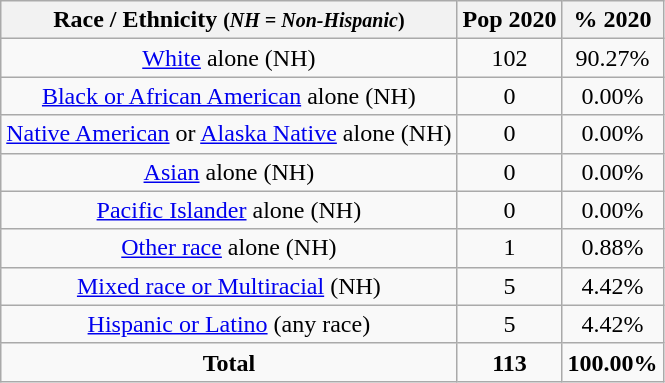<table class="wikitable" style="text-align:center;">
<tr>
<th>Race / Ethnicity <small>(<em>NH = Non-Hispanic</em>)</small></th>
<th>Pop 2020</th>
<th>% 2020</th>
</tr>
<tr>
<td><a href='#'>White</a> alone (NH)</td>
<td>102</td>
<td>90.27%</td>
</tr>
<tr>
<td><a href='#'>Black or African American</a> alone (NH)</td>
<td>0</td>
<td>0.00%</td>
</tr>
<tr>
<td><a href='#'>Native American</a> or <a href='#'>Alaska Native</a> alone (NH)</td>
<td>0</td>
<td>0.00%</td>
</tr>
<tr>
<td><a href='#'>Asian</a> alone (NH)</td>
<td>0</td>
<td>0.00%</td>
</tr>
<tr>
<td><a href='#'>Pacific Islander</a> alone (NH)</td>
<td>0</td>
<td>0.00%</td>
</tr>
<tr>
<td><a href='#'>Other race</a> alone (NH)</td>
<td>1</td>
<td>0.88%</td>
</tr>
<tr>
<td><a href='#'>Mixed race or Multiracial</a> (NH)</td>
<td>5</td>
<td>4.42%</td>
</tr>
<tr>
<td><a href='#'>Hispanic or Latino</a> (any race)</td>
<td>5</td>
<td>4.42%</td>
</tr>
<tr>
<td><strong>Total</strong></td>
<td><strong>113</strong></td>
<td><strong>100.00%</strong></td>
</tr>
</table>
